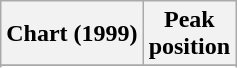<table class="wikitable sortable">
<tr>
<th align="left">Chart (1999)</th>
<th align="center">Peak<br>position</th>
</tr>
<tr>
</tr>
<tr>
</tr>
<tr>
</tr>
</table>
